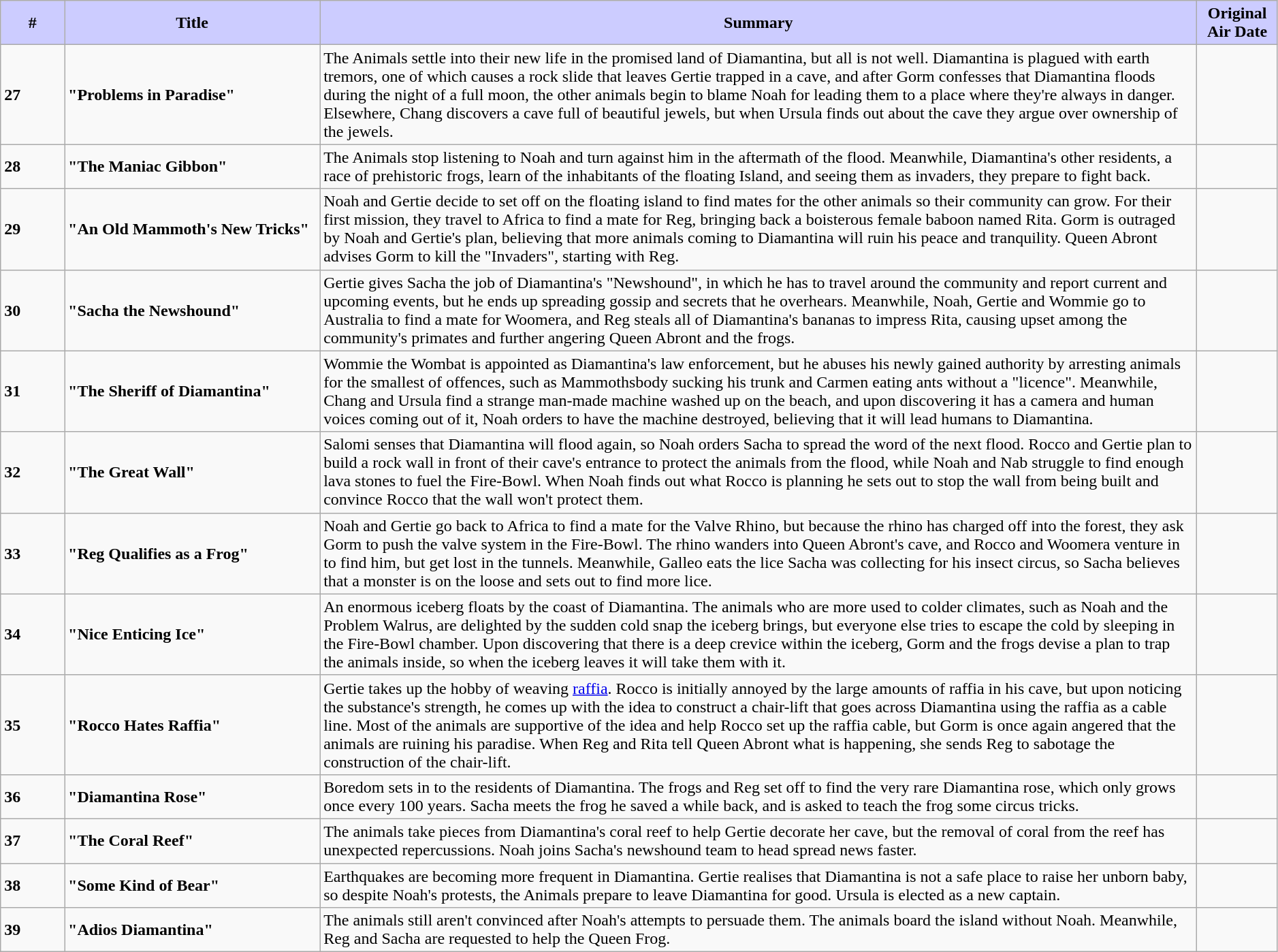<table class="wikitable" style="width:99%;">
<tr>
<th style="background:#ccf; width:5%;"><strong>#</strong></th>
<th style="background:#ccf; width:20%;"><strong>Title</strong></th>
<th style="background:#ccf;"><strong>Summary</strong></th>
<th style="background:#ccf;"><strong>Original Air Date</strong></th>
</tr>
<tr>
<td><strong>27</strong></td>
<td><strong>"Problems in Paradise"</strong></td>
<td>The Animals settle into their new life in the promised land of Diamantina, but all is not well. Diamantina is plagued with earth tremors, one of which causes a rock slide that leaves Gertie trapped in a cave, and after Gorm confesses that Diamantina floods during the night of a full moon, the other animals begin to blame Noah for leading them to a place where they're always in danger. Elsewhere, Chang discovers a cave full of beautiful jewels, but when Ursula finds out about the cave they argue over ownership of the jewels.</td>
<td></td>
</tr>
<tr>
<td><strong>28</strong></td>
<td><strong>"The Maniac Gibbon"</strong></td>
<td>The Animals stop listening to Noah and turn against him in the aftermath of the flood. Meanwhile, Diamantina's other residents, a race of prehistoric frogs, learn of the inhabitants of the floating Island, and seeing them as invaders, they prepare to fight back.</td>
<td></td>
</tr>
<tr>
<td><strong>29</strong></td>
<td><strong>"An Old Mammoth's New Tricks"</strong></td>
<td>Noah and Gertie decide to set off on the floating island to find mates for the other animals so their community can grow. For their first mission, they travel to Africa to find a mate for Reg, bringing back a boisterous female baboon named Rita. Gorm is outraged by Noah and Gertie's plan, believing that more animals coming to Diamantina will ruin his peace and tranquility. Queen Abront advises Gorm to kill the "Invaders", starting with Reg.</td>
<td></td>
</tr>
<tr>
<td><strong>30</strong></td>
<td><strong>"Sacha the Newshound"</strong></td>
<td>Gertie gives Sacha the job of Diamantina's "Newshound", in which he has to travel around the community and report current and upcoming events, but he ends up spreading gossip and secrets that he overhears. Meanwhile, Noah, Gertie and Wommie go to Australia to find a mate for Woomera, and Reg steals all of Diamantina's bananas to impress Rita, causing upset among the community's primates and further angering Queen Abront and the frogs.</td>
<td></td>
</tr>
<tr>
<td><strong>31</strong></td>
<td><strong>"The Sheriff of Diamantina"</strong></td>
<td>Wommie the Wombat is appointed as Diamantina's law enforcement, but he abuses his newly gained authority by arresting animals for the smallest of offences, such as Mammothsbody sucking his trunk and Carmen eating ants without a "licence". Meanwhile, Chang and Ursula find a strange man-made machine washed up on the beach, and upon discovering it has a camera and human voices coming out of it, Noah orders to have the machine destroyed, believing that it will lead humans to Diamantina.</td>
<td></td>
</tr>
<tr>
<td><strong>32</strong></td>
<td><strong>"The Great Wall"</strong></td>
<td>Salomi senses that Diamantina will flood again, so Noah orders Sacha to spread the word of the next flood. Rocco and Gertie plan to build a rock wall in front of their cave's entrance to protect the animals from the flood, while Noah and Nab struggle to find enough lava stones to fuel the Fire-Bowl. When Noah finds out what Rocco is planning he sets out to stop the wall from being built and convince Rocco that the wall won't protect them.</td>
<td></td>
</tr>
<tr>
<td><strong>33</strong></td>
<td><strong>"Reg Qualifies as a Frog"</strong></td>
<td>Noah and Gertie go back to Africa to find a mate for the Valve Rhino, but because the rhino has charged off into the forest, they ask Gorm to push the valve system in the Fire-Bowl. The rhino wanders into Queen Abront's cave, and Rocco and Woomera venture in to find him, but get lost in the tunnels. Meanwhile, Galleo eats the lice Sacha was collecting for his insect circus, so Sacha believes that a monster is on the loose and sets out to find more lice.</td>
<td></td>
</tr>
<tr>
<td><strong>34</strong></td>
<td><strong>"Nice Enticing Ice"</strong></td>
<td>An enormous iceberg floats by the coast of Diamantina. The animals who are more used to colder climates, such as Noah and the Problem Walrus, are delighted by the sudden cold snap the iceberg brings, but everyone else tries to escape the cold by sleeping in the Fire-Bowl chamber. Upon discovering that there is a deep crevice within the iceberg, Gorm and the frogs devise a plan to trap the animals inside, so when the iceberg leaves it will take them with it.</td>
<td></td>
</tr>
<tr>
<td><strong>35</strong></td>
<td><strong>"Rocco Hates Raffia"</strong></td>
<td>Gertie takes up the hobby of weaving <a href='#'>raffia</a>. Rocco is initially annoyed by the large amounts of raffia in his cave, but upon noticing the substance's strength, he comes up with the idea to construct a chair-lift that goes across Diamantina using the raffia as a cable line. Most of the animals are supportive of the idea and help Rocco set up the raffia cable, but Gorm is once again angered that the animals are ruining his paradise. When Reg and Rita tell Queen Abront what is happening, she sends Reg to sabotage the construction of the chair-lift.</td>
<td></td>
</tr>
<tr>
<td><strong>36</strong></td>
<td><strong>"Diamantina Rose"</strong></td>
<td>Boredom sets in to the residents of Diamantina. The frogs and Reg set off to find the very rare Diamantina rose, which only grows once every 100 years. Sacha meets the frog he saved a while back, and is asked to teach the frog some circus tricks.</td>
<td></td>
</tr>
<tr>
<td><strong>37</strong></td>
<td><strong>"The Coral Reef"</strong></td>
<td>The animals take pieces from Diamantina's coral reef to help Gertie decorate her cave, but the removal of coral from the reef has unexpected repercussions. Noah joins Sacha's newshound team to head spread news faster.</td>
<td></td>
</tr>
<tr>
<td><strong>38</strong></td>
<td><strong>"Some Kind of Bear"</strong></td>
<td>Earthquakes are becoming more frequent in Diamantina. Gertie realises that Diamantina is not a safe place to raise her unborn baby, so despite Noah's protests, the Animals prepare to leave Diamantina for good. Ursula is elected as a new captain.</td>
<td></td>
</tr>
<tr>
<td><strong>39</strong></td>
<td><strong>"Adios Diamantina"</strong></td>
<td>The animals still aren't convinced after Noah's attempts to persuade them. The animals board the island without Noah. Meanwhile, Reg and Sacha are requested to help the Queen Frog.</td>
<td></td>
</tr>
</table>
